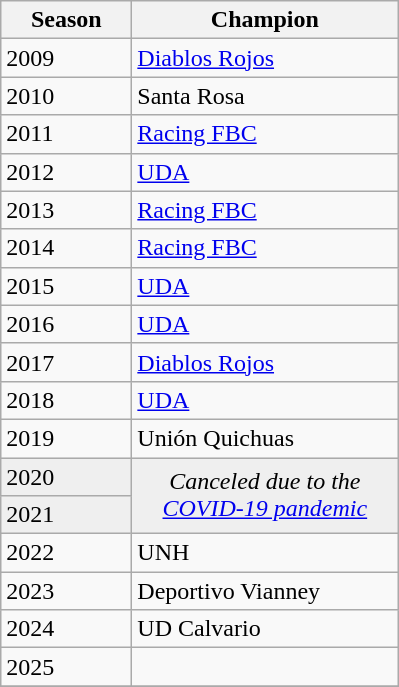<table class="wikitable sortable">
<tr>
<th width=80px>Season</th>
<th width=170px>Champion</th>
</tr>
<tr>
<td>2009</td>
<td><a href='#'>Diablos Rojos</a></td>
</tr>
<tr>
<td>2010</td>
<td>Santa Rosa</td>
</tr>
<tr>
<td>2011</td>
<td><a href='#'>Racing FBC</a></td>
</tr>
<tr>
<td>2012</td>
<td><a href='#'>UDA</a></td>
</tr>
<tr>
<td>2013</td>
<td><a href='#'>Racing FBC</a></td>
</tr>
<tr>
<td>2014</td>
<td><a href='#'>Racing FBC</a></td>
</tr>
<tr>
<td>2015</td>
<td><a href='#'>UDA</a></td>
</tr>
<tr>
<td>2016</td>
<td><a href='#'>UDA</a></td>
</tr>
<tr>
<td>2017</td>
<td><a href='#'>Diablos Rojos</a></td>
</tr>
<tr>
<td>2018</td>
<td><a href='#'>UDA</a></td>
</tr>
<tr>
<td>2019</td>
<td>Unión Quichuas</td>
</tr>
<tr bgcolor=#efefef>
<td>2020</td>
<td rowspan=2 colspan="1" align=center><em>Canceled due to the <a href='#'>COVID-19 pandemic</a></em></td>
</tr>
<tr bgcolor=#efefef>
<td>2021</td>
</tr>
<tr>
<td>2022</td>
<td>UNH</td>
</tr>
<tr>
<td>2023</td>
<td>Deportivo Vianney</td>
</tr>
<tr>
<td>2024</td>
<td>UD Calvario</td>
</tr>
<tr>
<td>2025</td>
<td></td>
</tr>
<tr>
</tr>
</table>
